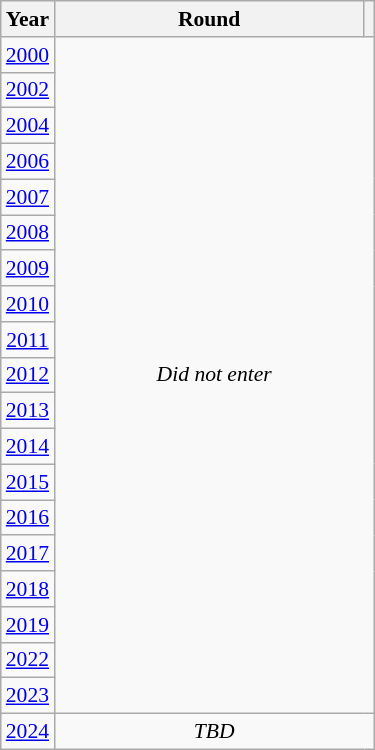<table class="wikitable" style="text-align: center; font-size:90%">
<tr>
<th>Year</th>
<th style="width:200px">Round</th>
<th></th>
</tr>
<tr>
<td><a href='#'>2000</a></td>
<td colspan="2" rowspan="19"><em>Did not enter</em></td>
</tr>
<tr>
<td><a href='#'>2002</a></td>
</tr>
<tr>
<td><a href='#'>2004</a></td>
</tr>
<tr>
<td><a href='#'>2006</a></td>
</tr>
<tr>
<td><a href='#'>2007</a></td>
</tr>
<tr>
<td><a href='#'>2008</a></td>
</tr>
<tr>
<td><a href='#'>2009</a></td>
</tr>
<tr>
<td><a href='#'>2010</a></td>
</tr>
<tr>
<td><a href='#'>2011</a></td>
</tr>
<tr>
<td><a href='#'>2012</a></td>
</tr>
<tr>
<td><a href='#'>2013</a></td>
</tr>
<tr>
<td><a href='#'>2014</a></td>
</tr>
<tr>
<td><a href='#'>2015</a></td>
</tr>
<tr>
<td><a href='#'>2016</a></td>
</tr>
<tr>
<td><a href='#'>2017</a></td>
</tr>
<tr>
<td><a href='#'>2018</a></td>
</tr>
<tr>
<td><a href='#'>2019</a></td>
</tr>
<tr>
<td><a href='#'>2022</a></td>
</tr>
<tr>
<td><a href='#'>2023</a></td>
</tr>
<tr>
<td><a href='#'>2024</a></td>
<td colspan="2"><em>TBD</em></td>
</tr>
</table>
